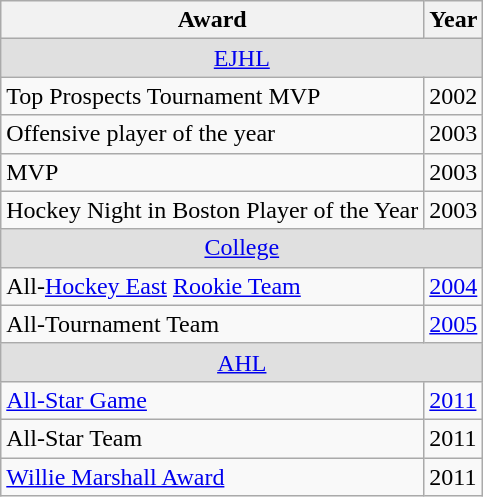<table class="wikitable">
<tr>
<th>Award</th>
<th>Year</th>
</tr>
<tr ALIGN="center" bgcolor="#e0e0e0">
<td colspan="3"><a href='#'>EJHL</a></td>
</tr>
<tr>
<td>Top Prospects Tournament MVP</td>
<td>2002</td>
</tr>
<tr>
<td>Offensive player of the year</td>
<td>2003</td>
</tr>
<tr>
<td>MVP</td>
<td>2003</td>
</tr>
<tr>
<td>Hockey Night in Boston Player of the Year</td>
<td>2003</td>
</tr>
<tr ALIGN="center" bgcolor="#e0e0e0">
<td colspan="3"><a href='#'>College</a></td>
</tr>
<tr>
<td>All-<a href='#'>Hockey East</a> <a href='#'>Rookie Team</a></td>
<td><a href='#'>2004</a></td>
</tr>
<tr>
<td>All-Tournament Team</td>
<td><a href='#'>2005</a></td>
</tr>
<tr ALIGN="center" bgcolor="#e0e0e0">
<td colspan="3"><a href='#'>AHL</a></td>
</tr>
<tr>
<td><a href='#'>All-Star Game</a></td>
<td><a href='#'>2011</a></td>
</tr>
<tr>
<td>All-Star Team</td>
<td>2011</td>
</tr>
<tr>
<td><a href='#'>Willie Marshall Award</a></td>
<td>2011</td>
</tr>
</table>
